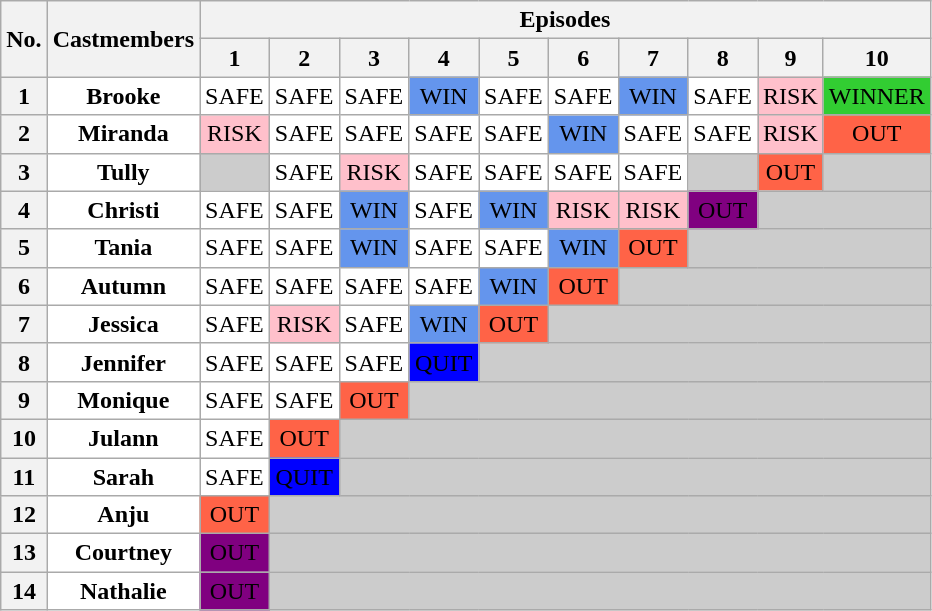<table class="wikitable" style="text-align:center; background-color:white">
<tr>
<th rowspan=2>No.</th>
<th rowspan=2>Castmembers</th>
<th colspan=10>Episodes</th>
</tr>
<tr>
<th>1</th>
<th>2</th>
<th>3</th>
<th>4</th>
<th>5</th>
<th>6</th>
<th>7</th>
<th>8</th>
<th>9</th>
<th>10</th>
</tr>
<tr>
<th>1</th>
<td><strong>Brooke</strong></td>
<td>SAFE</td>
<td>SAFE</td>
<td>SAFE</td>
<td bgcolor="cornflowerblue">WIN</td>
<td>SAFE</td>
<td>SAFE</td>
<td bgcolor="cornflowerblue">WIN</td>
<td>SAFE</td>
<td bgcolor="pink">RISK</td>
<td bgcolor="limegreen">WINNER</td>
</tr>
<tr>
<th>2</th>
<td><strong>Miranda</strong></td>
<td bgcolor="pink">RISK</td>
<td>SAFE</td>
<td>SAFE</td>
<td>SAFE</td>
<td>SAFE</td>
<td bgcolor="cornflowerblue">WIN</td>
<td>SAFE</td>
<td>SAFE</td>
<td bgcolor="pink">RISK</td>
<td bgcolor="tomato">OUT</td>
</tr>
<tr>
<th>3</th>
<td><strong>Tully</strong></td>
<td bgcolor="#ccc"></td>
<td>SAFE</td>
<td bgcolor="pink">RISK</td>
<td>SAFE</td>
<td>SAFE</td>
<td>SAFE</td>
<td>SAFE</td>
<td bgcolor="#ccc"></td>
<td bgcolor="tomato">OUT</td>
<td bgcolor="#ccc"></td>
</tr>
<tr>
<th>4</th>
<td><strong>Christi</strong></td>
<td>SAFE</td>
<td>SAFE</td>
<td bgcolor="cornflowerblue">WIN</td>
<td>SAFE</td>
<td bgcolor="cornflowerblue">WIN</td>
<td bgcolor="pink">RISK</td>
<td bgcolor="pink">RISK</td>
<td bgcolor="purple"><span>OUT</span></td>
<td bgcolor="#ccc" colspan=2></td>
</tr>
<tr>
<th>5</th>
<td><strong>Tania</strong></td>
<td>SAFE</td>
<td>SAFE</td>
<td bgcolor="cornflowerblue">WIN</td>
<td>SAFE</td>
<td>SAFE</td>
<td bgcolor="cornflowerblue">WIN</td>
<td bgcolor="tomato">OUT</td>
<td bgcolor="#ccc" colspan=3></td>
</tr>
<tr>
<th>6</th>
<td><strong>Autumn</strong></td>
<td>SAFE</td>
<td>SAFE</td>
<td>SAFE</td>
<td>SAFE</td>
<td bgcolor="cornflowerblue">WIN</td>
<td bgcolor="tomato">OUT</td>
<td bgcolor="#ccc" colspan=4></td>
</tr>
<tr>
<th>7</th>
<td><strong>Jessica</strong></td>
<td>SAFE</td>
<td bgcolor="pink">RISK</td>
<td>SAFE</td>
<td bgcolor="cornflowerblue">WIN</td>
<td bgcolor="tomato">OUT</td>
<td bgcolor="#ccc" colspan=5></td>
</tr>
<tr>
<th>8</th>
<td><strong>Jennifer</strong></td>
<td>SAFE</td>
<td>SAFE</td>
<td>SAFE</td>
<td bgcolor="blue"><span>QUIT</span></td>
<td bgcolor="#ccc" colspan=6></td>
</tr>
<tr>
<th>9</th>
<td><strong>Monique</strong></td>
<td>SAFE</td>
<td>SAFE</td>
<td bgcolor="tomato">OUT</td>
<td bgcolor="#ccc" colspan=7></td>
</tr>
<tr>
<th>10</th>
<td><strong>Julann</strong></td>
<td>SAFE</td>
<td bgcolor="tomato">OUT</td>
<td bgcolor="#ccc" colspan=8></td>
</tr>
<tr>
<th>11</th>
<td><strong>Sarah</strong></td>
<td>SAFE</td>
<td bgcolor="blue"><span>QUIT</span></td>
<td bgcolor="#ccc" colspan=8></td>
</tr>
<tr>
<th>12</th>
<td><strong>Anju</strong></td>
<td bgcolor="tomato">OUT</td>
<td bgcolor="#ccc" colspan=9></td>
</tr>
<tr>
<th>13</th>
<td><strong>Courtney</strong></td>
<td bgcolor="purple"><span>OUT</span></td>
<td bgcolor="#ccc" colspan=9></td>
</tr>
<tr>
<th>14</th>
<td><strong>Nathalie</strong></td>
<td bgcolor="purple"><span>OUT</span></td>
<td bgcolor="#ccc" colspan=9></td>
</tr>
</table>
